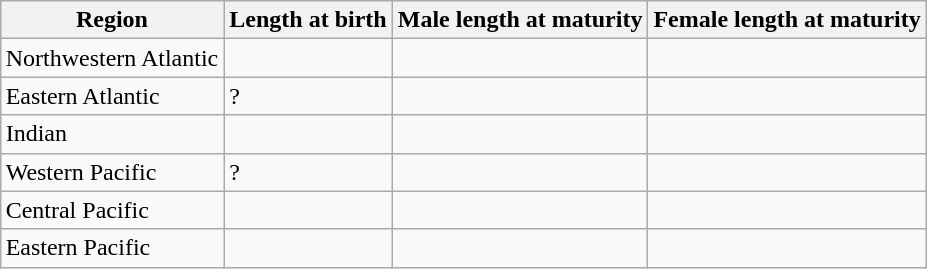<table class="wikitable sortable" style="float: right; align: right; margin-left: 1.0em">
<tr>
<th>Region</th>
<th>Length at birth</th>
<th>Male length at maturity</th>
<th>Female length at maturity</th>
</tr>
<tr>
<td>Northwestern Atlantic</td>
<td></td>
<td></td>
<td></td>
</tr>
<tr>
<td>Eastern Atlantic</td>
<td>?</td>
<td></td>
<td></td>
</tr>
<tr>
<td>Indian</td>
<td></td>
<td></td>
<td></td>
</tr>
<tr>
<td>Western Pacific</td>
<td>?</td>
<td></td>
<td></td>
</tr>
<tr>
<td>Central Pacific</td>
<td></td>
<td></td>
<td></td>
</tr>
<tr>
<td>Eastern Pacific</td>
<td></td>
<td></td>
<td></td>
</tr>
</table>
